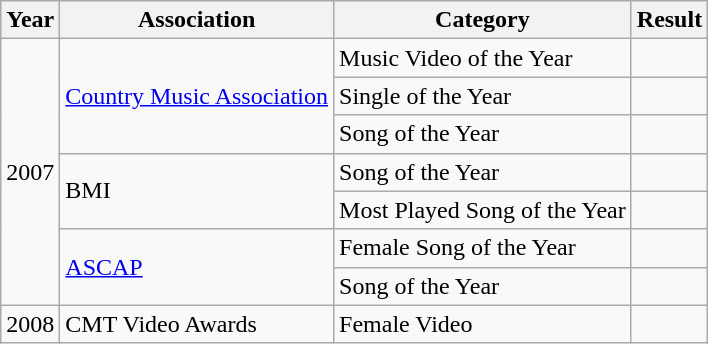<table class="wikitable sortable">
<tr>
<th>Year</th>
<th>Association</th>
<th>Category</th>
<th>Result</th>
</tr>
<tr>
<td rowspan=7>2007</td>
<td rowspan="3"><a href='#'>Country Music Association</a></td>
<td>Music Video of the Year</td>
<td></td>
</tr>
<tr>
<td>Single of the Year</td>
<td></td>
</tr>
<tr>
<td>Song of the Year</td>
<td></td>
</tr>
<tr>
<td rowspan="2">BMI</td>
<td>Song of the Year</td>
<td></td>
</tr>
<tr>
<td>Most Played Song of the Year</td>
<td></td>
</tr>
<tr>
<td rowspan="2"><a href='#'>ASCAP</a></td>
<td>Female Song of the Year</td>
<td></td>
</tr>
<tr>
<td>Song of the Year</td>
<td></td>
</tr>
<tr>
<td>2008</td>
<td>CMT Video Awards</td>
<td>Female Video</td>
<td></td>
</tr>
</table>
